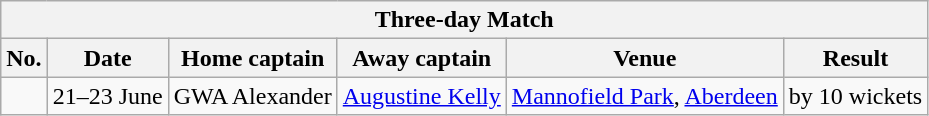<table class="wikitable">
<tr>
<th colspan="9">Three-day Match</th>
</tr>
<tr>
<th>No.</th>
<th>Date</th>
<th>Home captain</th>
<th>Away captain</th>
<th>Venue</th>
<th>Result</th>
</tr>
<tr>
<td></td>
<td>21–23 June</td>
<td>GWA Alexander</td>
<td><a href='#'>Augustine Kelly</a></td>
<td><a href='#'>Mannofield Park</a>, <a href='#'>Aberdeen</a></td>
<td> by 10 wickets</td>
</tr>
</table>
